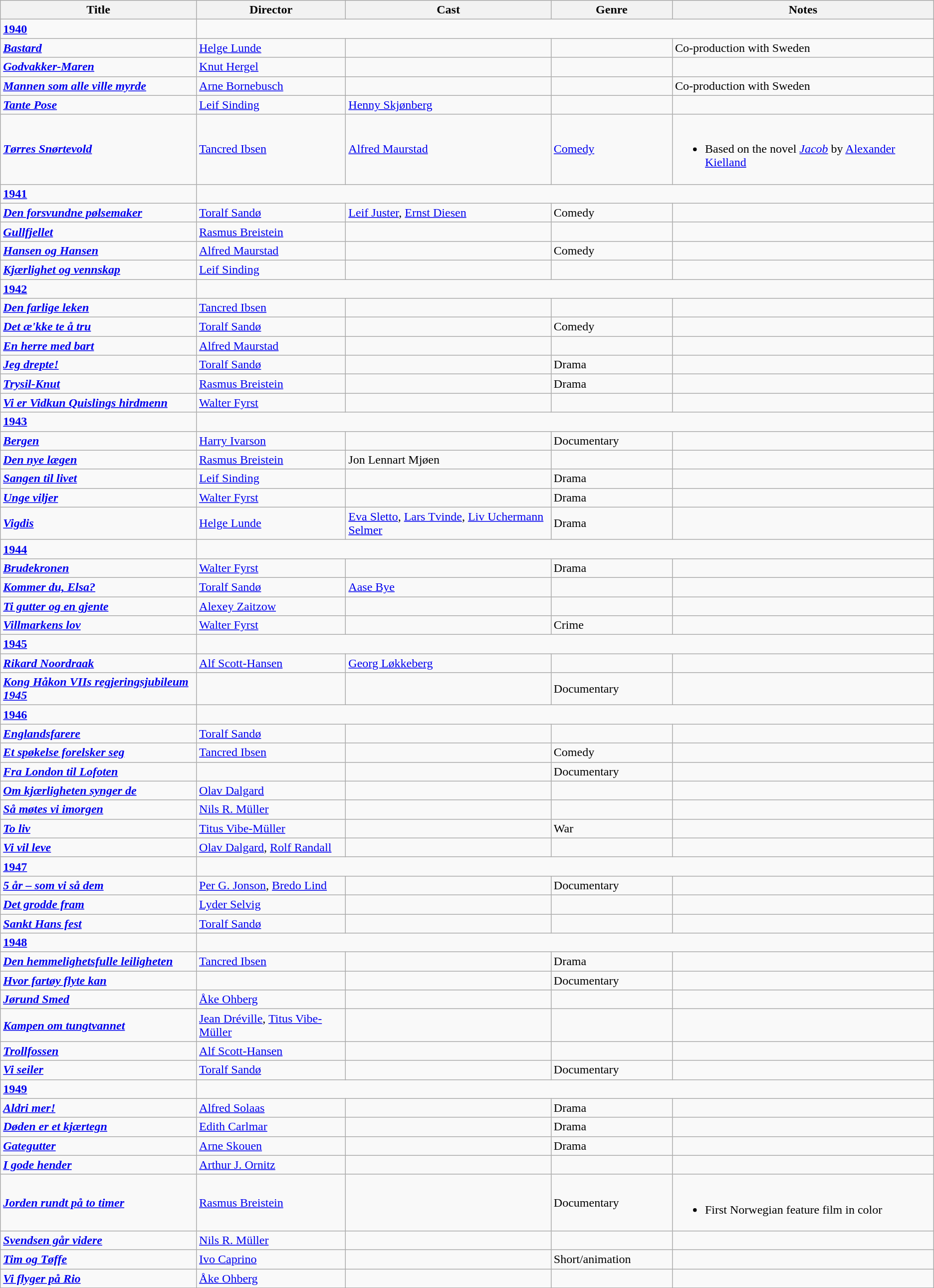<table class="wikitable">
<tr>
<th width=21%>Title</th>
<th width=16%>Director</th>
<th width=22%>Cast</th>
<th width=13%>Genre</th>
<th width=28%>Notes</th>
</tr>
<tr>
<td><strong><a href='#'>1940</a></strong></td>
</tr>
<tr>
<td><strong><em><a href='#'>Bastard</a></em></strong></td>
<td><a href='#'>Helge Lunde</a></td>
<td></td>
<td></td>
<td>Co-production with Sweden</td>
</tr>
<tr>
<td><strong><em><a href='#'>Godvakker-Maren</a></em></strong></td>
<td><a href='#'>Knut Hergel</a></td>
<td></td>
<td></td>
<td></td>
</tr>
<tr>
<td><strong><em><a href='#'>Mannen som alle ville myrde</a></em></strong></td>
<td><a href='#'>Arne Bornebusch</a></td>
<td></td>
<td></td>
<td>Co-production with Sweden</td>
</tr>
<tr>
<td><strong><em><a href='#'>Tante Pose</a></em></strong></td>
<td><a href='#'>Leif Sinding</a></td>
<td><a href='#'>Henny Skjønberg</a></td>
<td></td>
<td></td>
</tr>
<tr>
<td><strong><em><a href='#'>Tørres Snørtevold</a></em></strong></td>
<td><a href='#'>Tancred Ibsen</a></td>
<td><a href='#'>Alfred Maurstad</a></td>
<td><a href='#'>Comedy</a></td>
<td><br><ul><li>Based on the novel <em><a href='#'>Jacob</a></em> by <a href='#'>Alexander Kielland</a></li></ul></td>
</tr>
<tr>
<td><strong><a href='#'>1941</a></strong></td>
</tr>
<tr>
<td><strong><em><a href='#'>Den forsvundne pølsemaker</a></em></strong></td>
<td><a href='#'>Toralf Sandø</a></td>
<td><a href='#'>Leif Juster</a>, <a href='#'>Ernst Diesen</a></td>
<td>Comedy</td>
<td></td>
</tr>
<tr>
<td><strong><em><a href='#'>Gullfjellet</a></em></strong></td>
<td><a href='#'>Rasmus Breistein</a></td>
<td></td>
<td></td>
<td></td>
</tr>
<tr>
<td><strong><em><a href='#'>Hansen og Hansen</a></em></strong></td>
<td><a href='#'>Alfred Maurstad</a></td>
<td></td>
<td>Comedy</td>
<td></td>
</tr>
<tr>
<td><strong><em><a href='#'>Kjærlighet og vennskap</a></em></strong></td>
<td><a href='#'>Leif Sinding</a></td>
<td></td>
<td></td>
<td></td>
</tr>
<tr>
<td><strong><a href='#'>1942</a></strong></td>
</tr>
<tr>
<td><strong><em><a href='#'>Den farlige leken</a></em></strong></td>
<td><a href='#'>Tancred Ibsen</a></td>
<td></td>
<td></td>
<td></td>
</tr>
<tr>
<td><strong><em><a href='#'>Det æ'kke te å tru</a></em></strong></td>
<td><a href='#'>Toralf Sandø</a></td>
<td></td>
<td>Comedy</td>
<td></td>
</tr>
<tr>
<td><strong><em><a href='#'>En herre med bart</a></em></strong></td>
<td><a href='#'>Alfred Maurstad</a></td>
<td></td>
<td></td>
<td></td>
</tr>
<tr>
<td><strong><em><a href='#'>Jeg drepte!</a></em></strong></td>
<td><a href='#'>Toralf Sandø</a></td>
<td></td>
<td>Drama</td>
<td></td>
</tr>
<tr>
<td><strong><em><a href='#'>Trysil-Knut</a></em></strong></td>
<td><a href='#'>Rasmus Breistein</a></td>
<td></td>
<td>Drama</td>
<td></td>
</tr>
<tr>
<td><strong><em><a href='#'>Vi er Vidkun Quislings hirdmenn</a></em></strong></td>
<td><a href='#'>Walter Fyrst</a></td>
<td></td>
<td></td>
<td></td>
</tr>
<tr>
<td><strong><a href='#'>1943</a></strong></td>
</tr>
<tr>
<td><strong><em><a href='#'>Bergen</a></em></strong></td>
<td><a href='#'>Harry Ivarson</a></td>
<td></td>
<td>Documentary</td>
<td></td>
</tr>
<tr>
<td><strong><em><a href='#'>Den nye lægen</a></em></strong></td>
<td><a href='#'>Rasmus Breistein</a></td>
<td>Jon Lennart Mjøen</td>
<td></td>
<td></td>
</tr>
<tr>
<td><strong><em><a href='#'>Sangen til livet</a></em></strong></td>
<td><a href='#'>Leif Sinding</a></td>
<td></td>
<td>Drama</td>
<td></td>
</tr>
<tr>
<td><strong><em><a href='#'>Unge viljer</a></em></strong></td>
<td><a href='#'>Walter Fyrst</a></td>
<td></td>
<td>Drama</td>
<td></td>
</tr>
<tr>
<td><strong><em><a href='#'>Vigdis</a></em></strong></td>
<td><a href='#'>Helge Lunde</a></td>
<td><a href='#'>Eva Sletto</a>, <a href='#'>Lars Tvinde</a>, <a href='#'>Liv Uchermann Selmer</a></td>
<td>Drama</td>
<td></td>
</tr>
<tr>
<td><strong><a href='#'>1944</a></strong></td>
</tr>
<tr>
<td><strong><em><a href='#'>Brudekronen</a></em></strong></td>
<td><a href='#'>Walter Fyrst</a></td>
<td></td>
<td>Drama</td>
<td></td>
</tr>
<tr>
<td><strong><em><a href='#'>Kommer du, Elsa?</a></em></strong></td>
<td><a href='#'>Toralf Sandø</a></td>
<td><a href='#'>Aase Bye</a></td>
<td></td>
<td></td>
</tr>
<tr>
<td><strong><em><a href='#'>Ti gutter og en gjente</a></em></strong></td>
<td><a href='#'>Alexey Zaitzow</a></td>
<td></td>
<td></td>
<td></td>
</tr>
<tr>
<td><strong><em><a href='#'>Villmarkens lov</a></em></strong></td>
<td><a href='#'>Walter Fyrst</a></td>
<td></td>
<td>Crime</td>
<td></td>
</tr>
<tr>
<td><strong><a href='#'>1945</a></strong></td>
</tr>
<tr>
<td><strong><em><a href='#'>Rikard Noordraak</a></em></strong></td>
<td><a href='#'>Alf Scott-Hansen</a></td>
<td><a href='#'>Georg Løkkeberg</a></td>
<td></td>
<td></td>
</tr>
<tr>
<td><strong><em><a href='#'>Kong Håkon VIIs regjeringsjubileum 1945</a></em></strong></td>
<td></td>
<td></td>
<td>Documentary</td>
<td></td>
</tr>
<tr>
<td><strong><a href='#'>1946</a></strong></td>
</tr>
<tr>
<td><strong><em><a href='#'>Englandsfarere</a></em></strong></td>
<td><a href='#'>Toralf Sandø</a></td>
<td></td>
<td></td>
<td></td>
</tr>
<tr>
<td><strong><em><a href='#'>Et spøkelse forelsker seg</a></em></strong></td>
<td><a href='#'>Tancred Ibsen</a></td>
<td></td>
<td>Comedy</td>
<td></td>
</tr>
<tr>
<td><strong><em><a href='#'>Fra London til Lofoten</a></em></strong></td>
<td></td>
<td></td>
<td>Documentary</td>
<td></td>
</tr>
<tr>
<td><strong><em><a href='#'>Om kjærligheten synger de</a></em></strong></td>
<td><a href='#'>Olav Dalgard</a></td>
<td></td>
<td></td>
<td></td>
</tr>
<tr>
<td><strong><em><a href='#'>Så møtes vi imorgen</a></em></strong></td>
<td><a href='#'>Nils R. Müller</a></td>
<td></td>
<td></td>
<td></td>
</tr>
<tr>
<td><strong><em><a href='#'>To liv</a></em></strong></td>
<td><a href='#'>Titus Vibe-Müller</a></td>
<td></td>
<td>War</td>
<td></td>
</tr>
<tr>
<td><strong><em><a href='#'>Vi vil leve</a></em></strong></td>
<td><a href='#'>Olav Dalgard</a>, <a href='#'>Rolf Randall</a></td>
<td></td>
<td></td>
<td></td>
</tr>
<tr>
<td><strong><a href='#'>1947</a></strong></td>
</tr>
<tr>
<td><strong><em><a href='#'>5 år – som vi så dem</a></em></strong></td>
<td><a href='#'>Per G. Jonson</a>, <a href='#'>Bredo Lind</a></td>
<td></td>
<td>Documentary</td>
<td></td>
</tr>
<tr>
<td><strong><em><a href='#'>Det grodde fram</a></em></strong></td>
<td><a href='#'>Lyder Selvig</a></td>
<td></td>
<td></td>
<td></td>
</tr>
<tr>
<td><strong><em><a href='#'>Sankt Hans fest</a></em></strong></td>
<td><a href='#'>Toralf Sandø</a></td>
<td></td>
<td></td>
<td></td>
</tr>
<tr>
<td><strong><a href='#'>1948</a></strong></td>
</tr>
<tr>
<td><strong><em><a href='#'>Den hemmelighetsfulle leiligheten</a></em></strong></td>
<td><a href='#'>Tancred Ibsen</a></td>
<td></td>
<td>Drama</td>
<td></td>
</tr>
<tr>
<td><strong><em><a href='#'>Hvor fartøy flyte kan</a></em></strong></td>
<td></td>
<td></td>
<td>Documentary</td>
<td></td>
</tr>
<tr>
<td><strong><em><a href='#'>Jørund Smed</a></em></strong></td>
<td><a href='#'>Åke Ohberg</a></td>
<td></td>
<td></td>
<td></td>
</tr>
<tr>
<td><strong><em><a href='#'>Kampen om tungtvannet</a></em></strong></td>
<td><a href='#'>Jean Dréville</a>, <a href='#'>Titus Vibe-Müller</a></td>
<td></td>
<td></td>
<td></td>
</tr>
<tr>
<td><strong><em><a href='#'>Trollfossen</a></em></strong></td>
<td><a href='#'>Alf Scott-Hansen</a></td>
<td></td>
<td></td>
<td></td>
</tr>
<tr>
<td><strong><em><a href='#'>Vi seiler</a></em></strong></td>
<td><a href='#'>Toralf Sandø</a></td>
<td></td>
<td>Documentary</td>
<td></td>
</tr>
<tr>
<td><strong><a href='#'>1949</a></strong></td>
</tr>
<tr>
<td><strong><em><a href='#'>Aldri mer!</a></em></strong></td>
<td><a href='#'>Alfred Solaas</a></td>
<td></td>
<td>Drama</td>
<td></td>
</tr>
<tr>
<td><strong><em><a href='#'>Døden er et kjærtegn</a></em></strong></td>
<td><a href='#'>Edith Carlmar</a></td>
<td></td>
<td>Drama</td>
<td></td>
</tr>
<tr>
<td><strong><em><a href='#'>Gategutter</a></em></strong></td>
<td><a href='#'>Arne Skouen</a></td>
<td></td>
<td>Drama</td>
<td></td>
</tr>
<tr>
<td><strong><em><a href='#'>I gode hender</a></em></strong></td>
<td><a href='#'>Arthur J. Ornitz</a></td>
<td></td>
<td></td>
<td></td>
</tr>
<tr>
<td><strong><em><a href='#'>Jorden rundt på to timer</a></em></strong></td>
<td><a href='#'>Rasmus Breistein</a></td>
<td></td>
<td>Documentary</td>
<td><br><ul><li>First Norwegian feature film in color</li></ul></td>
</tr>
<tr>
<td><strong><em><a href='#'>Svendsen går videre</a></em></strong></td>
<td><a href='#'>Nils R. Müller</a></td>
<td></td>
<td></td>
<td></td>
</tr>
<tr>
<td><strong><em><a href='#'>Tim og Tøffe</a></em></strong></td>
<td><a href='#'>Ivo Caprino</a></td>
<td></td>
<td>Short/animation</td>
<td></td>
</tr>
<tr>
<td><strong><em><a href='#'>Vi flyger på Rio</a></em></strong></td>
<td><a href='#'>Åke Ohberg</a></td>
<td></td>
<td></td>
<td></td>
</tr>
<tr>
</tr>
</table>
